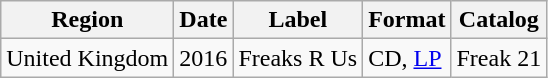<table class="wikitable">
<tr>
<th>Region</th>
<th>Date</th>
<th>Label</th>
<th>Format</th>
<th>Catalog</th>
</tr>
<tr>
<td>United Kingdom</td>
<td>2016</td>
<td>Freaks R Us</td>
<td>CD, <a href='#'>LP</a></td>
<td>Freak 21</td>
</tr>
</table>
